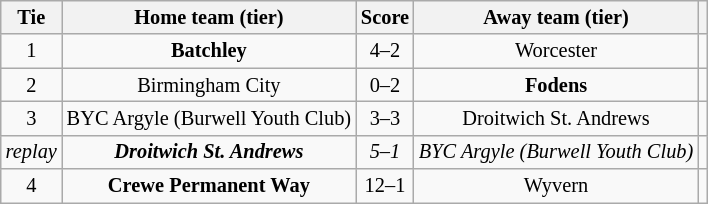<table class="wikitable" style="text-align:center; font-size:85%">
<tr>
<th>Tie</th>
<th>Home team (tier)</th>
<th>Score</th>
<th>Away team (tier)</th>
<th></th>
</tr>
<tr>
<td align="center">1</td>
<td><strong>Batchley</strong></td>
<td align="center">4–2</td>
<td>Worcester</td>
<td></td>
</tr>
<tr>
<td align="center">2</td>
<td>Birmingham City</td>
<td align="center">0–2</td>
<td><strong>Fodens</strong></td>
<td></td>
</tr>
<tr>
<td align="center">3</td>
<td>BYC Argyle (Burwell Youth Club)</td>
<td align="center">3–3 </td>
<td>Droitwich St. Andrews</td>
<td></td>
</tr>
<tr>
<td align="center"><em>replay</em></td>
<td><strong><em>Droitwich St. Andrews</em></strong></td>
<td align="center"><em>5–1</em></td>
<td><em>BYC Argyle (Burwell Youth Club)</em></td>
<td></td>
</tr>
<tr>
<td align="center">4</td>
<td><strong>Crewe Permanent Way</strong></td>
<td align="center">12–1</td>
<td>Wyvern</td>
<td></td>
</tr>
</table>
